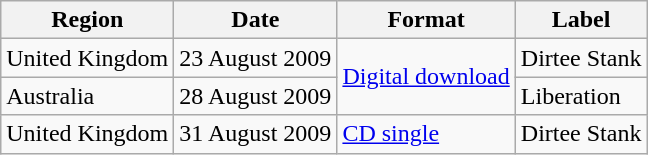<table class="wikitable" border="1">
<tr>
<th>Region</th>
<th>Date</th>
<th>Format</th>
<th>Label</th>
</tr>
<tr>
<td rowspan=1>United Kingdom</td>
<td>23 August 2009</td>
<td rowspan=2><a href='#'>Digital download</a></td>
<td rowspan=1>Dirtee Stank</td>
</tr>
<tr>
<td>Australia</td>
<td>28 August 2009</td>
<td>Liberation</td>
</tr>
<tr>
<td rowspan=1>United Kingdom</td>
<td>31 August 2009</td>
<td><a href='#'>CD single</a></td>
<td rowspan=1>Dirtee Stank</td>
</tr>
</table>
